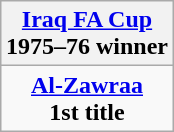<table class="wikitable" style="text-align: center; margin: 0 auto;">
<tr>
<th><a href='#'>Iraq FA Cup</a><br>1975–76 winner</th>
</tr>
<tr>
<td><strong><a href='#'>Al-Zawraa</a></strong><br><strong>1st title</strong></td>
</tr>
</table>
